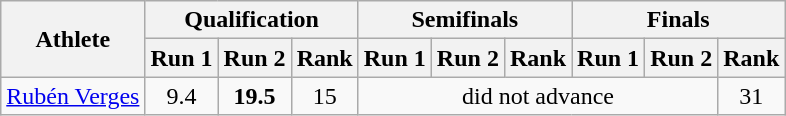<table class="wikitable" border="1">
<tr>
<th rowspan=2>Athlete</th>
<th colspan=3>Qualification</th>
<th colspan=3>Semifinals</th>
<th colspan=3>Finals</th>
</tr>
<tr>
<th>Run 1</th>
<th>Run 2</th>
<th>Rank</th>
<th>Run 1</th>
<th>Run 2</th>
<th>Rank</th>
<th>Run 1</th>
<th>Run 2</th>
<th>Rank</th>
</tr>
<tr align=center>
<td align=left><a href='#'>Rubén Verges</a></td>
<td>9.4</td>
<td><strong>19.5</strong></td>
<td>15</td>
<td colspan=5>did not advance</td>
<td>31</td>
</tr>
</table>
